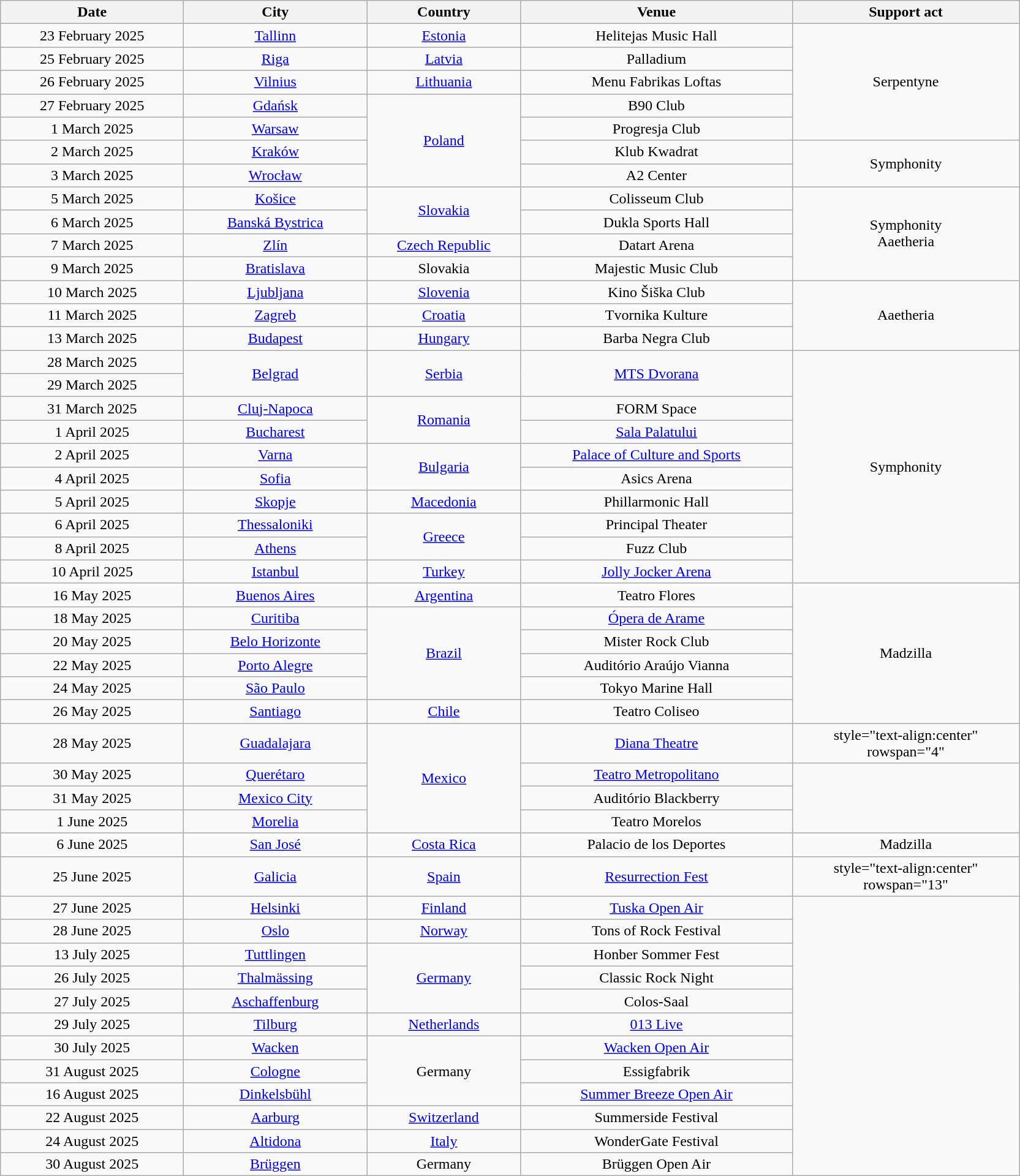<table class="wikitable plainrowheaders" style="text-align:center;">
<tr>
<th scope="col" style="width:12em;">Date</th>
<th scope="col" style="width:12em;">City</th>
<th scope="col" style="width:10em;">Country</th>
<th scope="col" style="width:18em;">Venue</th>
<th scope="col" style="width:15em;">Support act</th>
</tr>
<tr>
<td style="text-align:center">23 February 2025</td>
<td style="text-align:center"><a href='#'>Tallinn</a></td>
<td style="text-align:center"><a href='#'>Estonia</a></td>
<td style="text-align:center">Helitejas Music Hall</td>
<td style="text-align:center" rowspan="5">Serpentyne</td>
</tr>
<tr>
<td style="text-align:center">25 February 2025</td>
<td style="text-align:center"><a href='#'>Riga</a></td>
<td style="text-align:center"><a href='#'>Latvia</a></td>
<td style="text-align:center">Palladium</td>
</tr>
<tr>
<td style="text-align:center">26 February 2025</td>
<td style="text-align:center"><a href='#'>Vilnius</a></td>
<td style="text-align:center"><a href='#'>Lithuania</a></td>
<td style="text-align:center">Menu Fabrikas Loftas</td>
</tr>
<tr>
<td style="text-align:center">27 February 2025</td>
<td style="text-align:center"><a href='#'>Gdańsk</a></td>
<td style="text-align:center" rowspan="4"><a href='#'>Poland</a></td>
<td style="text-align:center">B90 Club</td>
</tr>
<tr>
<td style="text-align:center">1 March 2025</td>
<td style="text-align:center"><a href='#'>Warsaw</a></td>
<td style="text-align:center">Progresja Club</td>
</tr>
<tr>
<td style="text-align:center">2 March 2025</td>
<td style="text-align:center"><a href='#'>Kraków</a></td>
<td style="text-align:center">Klub Kwadrat</td>
<td style="text-align:center" rowspan="2">Symphonity </td>
</tr>
<tr>
<td style="text-align:center">3 March 2025</td>
<td style="text-align:center"><a href='#'>Wrocław</a></td>
<td style="text-align:center">A2 Center</td>
</tr>
<tr>
<td style="text-align:center">5 March 2025</td>
<td style="text-align:center"><a href='#'>Košice</a></td>
<td style="text-align:center" rowspan="2"><a href='#'>Slovakia</a></td>
<td style="text-align:center">Colisseum Club</td>
<td style="text-align:center" rowspan="4">Symphonity<br>Aaetheria </td>
</tr>
<tr>
<td style="text-align:center">6 March 2025</td>
<td style="text-align:center"><a href='#'>Banská Bystrica</a></td>
<td style="text-align:center">Dukla Sports Hall</td>
</tr>
<tr>
<td style="text-align:center">7 March 2025</td>
<td style="text-align:center"><a href='#'>Zlín</a></td>
<td style="text-align:center"><a href='#'>Czech Republic</a></td>
<td style="text-align:center">Datart Arena</td>
</tr>
<tr>
<td style="text-align:center">9 March 2025</td>
<td style="text-align:center"><a href='#'>Bratislava</a></td>
<td style="text-align:center">Slovakia</td>
<td style="text-align:center">Majestic Music Club</td>
</tr>
<tr>
<td style="text-align:center">10 March 2025</td>
<td style="text-align:center"><a href='#'>Ljubljana</a></td>
<td style="text-align:center"><a href='#'>Slovenia</a></td>
<td style="text-align:center">Kino Šiška Club</td>
<td style="text-align:center" rowspan="3">Aaetheria </td>
</tr>
<tr>
<td style="text-align:center">11 March 2025</td>
<td style="text-align:center"><a href='#'>Zagreb</a></td>
<td style="text-align:center"><a href='#'>Croatia</a></td>
<td style="text-align:center">Tvornika Kulture</td>
</tr>
<tr>
<td style="text-align:center">13 March 2025</td>
<td style="text-align:center"><a href='#'>Budapest</a></td>
<td style="text-align:center"><a href='#'>Hungary</a></td>
<td style="text-align:center">Barba Negra Club</td>
</tr>
<tr>
<td style="text-align:center">28 March 2025</td>
<td style="text-align:center" rowspan="2"><a href='#'>Belgrad</a></td>
<td style="text-align:center" rowspan="2"><a href='#'>Serbia</a></td>
<td style="text-align:center" rowspan="2"><a href='#'>MTS Dvorana</a></td>
<td style="text-align:center" rowspan="10">Symphonity </td>
</tr>
<tr>
<td style="text-align:center">29 March 2025</td>
</tr>
<tr>
<td style="text-align:center">31 March 2025</td>
<td style="text-align:center"><a href='#'>Cluj-Napoca</a></td>
<td style="text-align:center" rowspan="2"><a href='#'>Romania</a></td>
<td style="text-align:center">FORM Space</td>
</tr>
<tr>
<td style="text-align:center">1 April 2025</td>
<td style="text-align:center"><a href='#'>Bucharest</a></td>
<td style="text-align:center"><a href='#'>Sala Palatului</a></td>
</tr>
<tr>
<td style="text-align:center">2 April 2025</td>
<td style="text-align:center"><a href='#'>Varna</a></td>
<td style="text-align:center" rowspan="2"><a href='#'>Bulgaria</a></td>
<td style="text-align:center"><a href='#'>Palace of Culture and Sports</a></td>
</tr>
<tr>
<td style="text-align:center">4 April 2025</td>
<td style="text-align:center"><a href='#'>Sofia</a></td>
<td style="text-align:center">Asics Arena</td>
</tr>
<tr>
<td style="text-align:center">5 April 2025</td>
<td style="text-align:center"><a href='#'>Skopje</a></td>
<td style="text-align:center"><a href='#'>Macedonia</a></td>
<td style="text-align:center">Phillarmonic Hall</td>
</tr>
<tr>
<td style="text-align:center">6 April 2025</td>
<td style="text-align:center"><a href='#'>Thessaloniki</a></td>
<td style="text-align:center" rowspan="2"><a href='#'>Greece</a></td>
<td style="text-align:center">Principal Theater</td>
</tr>
<tr>
<td style="text-align:center">8 April 2025</td>
<td style="text-align:center"><a href='#'>Athens</a></td>
<td style="text-align:center">Fuzz Club</td>
</tr>
<tr>
<td style="text-align:center">10 April 2025</td>
<td style="text-align:center"><a href='#'>Istanbul</a></td>
<td style="text-align:center"><a href='#'>Turkey</a></td>
<td style="text-align:center"><a href='#'>Jolly Jocker Arena</a></td>
</tr>
<tr>
<td style="text-align:center">16 May 2025</td>
<td style="text-align:center"><a href='#'>Buenos Aires</a></td>
<td style="text-align:center"><a href='#'>Argentina</a></td>
<td style="text-align:center">Teatro Flores</td>
<td style="text-align:center" rowspan="6">Madzilla</td>
</tr>
<tr>
<td style="text-align:center">18 May 2025</td>
<td style="text-align:center"><a href='#'>Curitiba</a></td>
<td style="text-align:center" rowspan="4"><a href='#'>Brazil</a></td>
<td style="text-align:center"><a href='#'>Ópera de Arame</a></td>
</tr>
<tr>
<td style="text-align:center">20 May 2025</td>
<td style="text-align:center"><a href='#'>Belo Horizonte</a></td>
<td style="text-align:center">Mister Rock Club</td>
</tr>
<tr>
<td style="text-align:center">22 May 2025</td>
<td style="text-align:center"><a href='#'>Porto Alegre</a></td>
<td style="text-align:center">Auditório Araújo Vianna</td>
</tr>
<tr>
<td style="text-align:center">24 May 2025</td>
<td style="text-align:center"><a href='#'>São Paulo</a></td>
<td style="text-align:center">Tokyo Marine Hall</td>
</tr>
<tr>
<td style="text-align:center">26 May 2025</td>
<td style="text-align:center"><a href='#'>Santiago</a></td>
<td style="text-align:center"><a href='#'>Chile</a></td>
<td style="text-align:center">Teatro Coliseo</td>
</tr>
<tr>
<td style="text-align:center">28 May 2025</td>
<td style="text-align:center"><a href='#'>Guadalajara</a></td>
<td style="text-align:center" rowspan="4"><a href='#'>Mexico</a></td>
<td style="text-align:center"><a href='#'>Diana Theatre</a></td>
<td>style="text-align:center" rowspan="4" </td>
</tr>
<tr>
<td style="text-align:center">30 May 2025</td>
<td style="text-align:center"><a href='#'>Querétaro</a></td>
<td style="text-align:center"><a href='#'>Teatro Metropolitano</a></td>
</tr>
<tr>
<td style="text-align:center">31 May 2025</td>
<td style="text-align:center"><a href='#'>Mexico City</a></td>
<td style="text-align:center">Auditório Blackberry</td>
</tr>
<tr>
<td style="text-align:center">1 June 2025</td>
<td style="text-align:center"><a href='#'>Morelia</a></td>
<td style="text-align:center">Teatro Morelos</td>
</tr>
<tr>
<td style="text-align:center">6 June 2025</td>
<td style="text-align:center"><a href='#'>San José</a></td>
<td style="text-align:center"><a href='#'>Costa Rica</a></td>
<td style="text-align:center">Palacio de los Deportes</td>
<td style="text-align:center">Madzilla</td>
</tr>
<tr>
<td style="text-align:center">25 June 2025</td>
<td style="text-align:center"><a href='#'>Galicia</a></td>
<td style="text-align:center"><a href='#'>Spain</a></td>
<td style="text-align:center"><a href='#'>Resurrection Fest</a></td>
<td>style="text-align:center" rowspan="13" </td>
</tr>
<tr>
<td style="text-align:center">27 June 2025</td>
<td style="text-align:center"><a href='#'>Helsinki</a></td>
<td style="text-align:center"><a href='#'>Finland</a></td>
<td style="text-align:center"><a href='#'>Tuska Open Air</a></td>
</tr>
<tr>
<td style="text-align:center">28 June 2025</td>
<td style="text-align:center"><a href='#'>Oslo</a></td>
<td style="text-align:center"><a href='#'>Norway</a></td>
<td style="text-align:center">Tons of Rock Festival</td>
</tr>
<tr>
<td style="text-align:center">13 July 2025</td>
<td style="text-align:center"><a href='#'>Tuttlingen</a></td>
<td style="text-align:center" rowspan="3"><a href='#'>Germany</a></td>
<td style="text-align:center">Honber Sommer Fest</td>
</tr>
<tr>
<td style="text-align:center">26 July 2025</td>
<td style="text-align:center"><a href='#'>Thalmässing</a></td>
<td style="text-align:center">Classic Rock Night</td>
</tr>
<tr>
<td style="text-align:center">27 July 2025</td>
<td style="text-align:center"><a href='#'>Aschaffenburg</a></td>
<td style="text-align:center">Colos-Saal</td>
</tr>
<tr>
<td style="text-align:center">29 July 2025</td>
<td style="text-align:center"><a href='#'>Tilburg</a></td>
<td style="text-align:center"><a href='#'>Netherlands</a></td>
<td style="text-align:center"><a href='#'>013 Live</a></td>
</tr>
<tr>
<td style="text-align:center">30 July 2025</td>
<td style="text-align:center"><a href='#'>Wacken</a></td>
<td style="text-align:center" rowspan="3">Germany</td>
<td style="text-align:center"><a href='#'>Wacken Open Air</a></td>
</tr>
<tr>
<td style="text-align:center">31 August 2025</td>
<td style="text-align:center"><a href='#'>Cologne</a></td>
<td style="text-align:center">Essigfabrik</td>
</tr>
<tr>
<td style="text-align:center">16 August 2025</td>
<td style="text-align:center"><a href='#'>Dinkelsbühl</a></td>
<td style="text-align:center"><a href='#'>Summer Breeze Open Air</a></td>
</tr>
<tr>
<td style="text-align:center">22 August 2025</td>
<td style="text-align:center"><a href='#'>Aarburg</a></td>
<td style="text-align:center"><a href='#'>Switzerland</a></td>
<td style="text-align:center">Summerside Festival</td>
</tr>
<tr>
<td style="text-align:center">24 August 2025</td>
<td style="text-align:center"><a href='#'>Altidona</a></td>
<td style="text-align:center"><a href='#'>Italy</a></td>
<td style="text-align:center">WonderGate Festival</td>
</tr>
<tr>
<td style="text-align:center">30 August 2025</td>
<td style="text-align:center"><a href='#'>Brüggen</a></td>
<td style="text-align:center">Germany</td>
<td style="text-align:center">Brüggen Open Air</td>
</tr>
</table>
